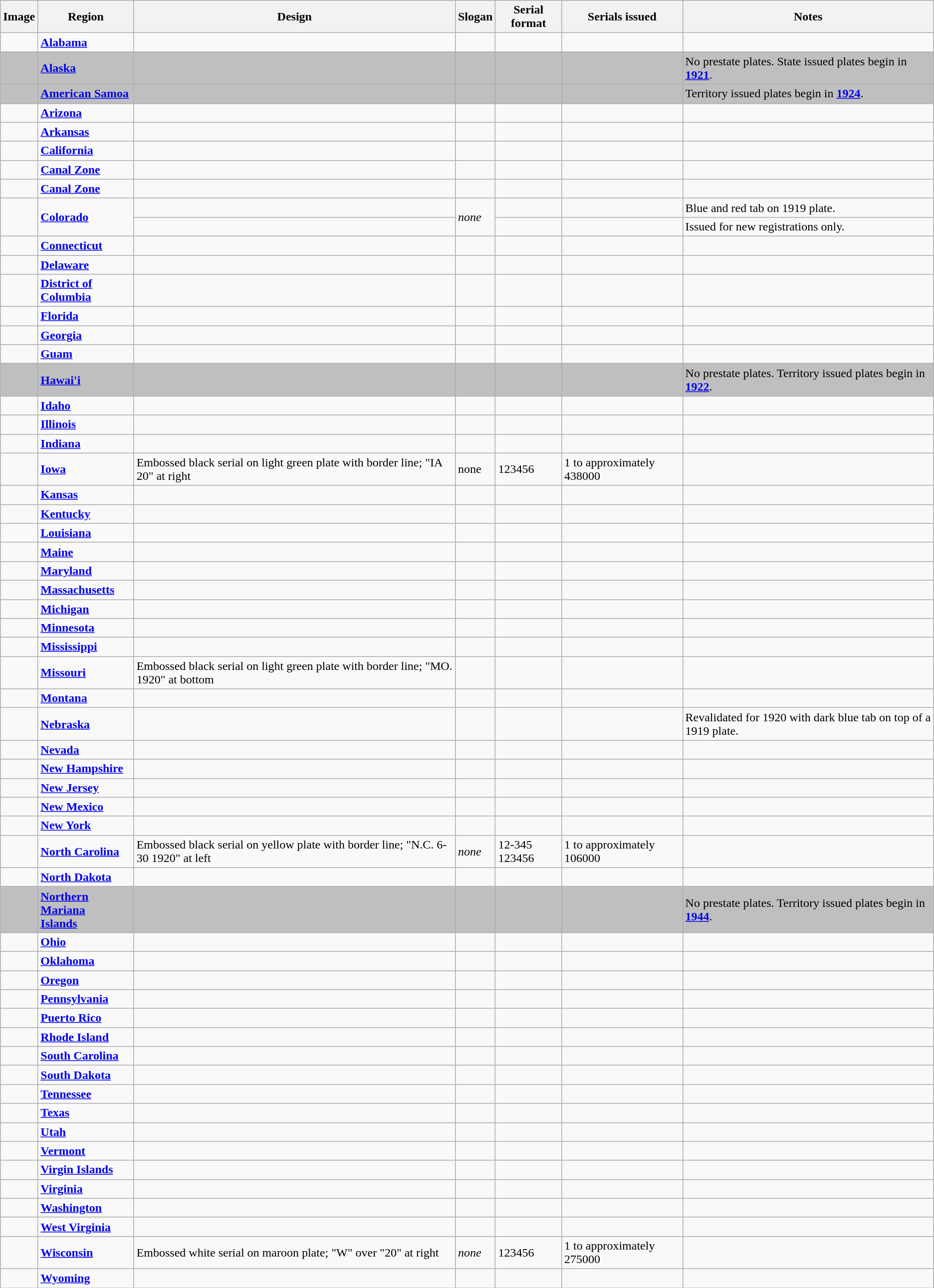<table class="wikitable">
<tr>
<th>Image</th>
<th>Region</th>
<th>Design</th>
<th>Slogan</th>
<th>Serial format</th>
<th>Serials issued</th>
<th>Notes</th>
</tr>
<tr>
<td></td>
<td><strong><a href='#'>Alabama</a></strong></td>
<td></td>
<td></td>
<td></td>
<td></td>
<td></td>
</tr>
<tr style="background:#BFBFBF";>
<td></td>
<td><strong><a href='#'>Alaska</a></strong></td>
<td></td>
<td></td>
<td></td>
<td></td>
<td>No prestate plates. State issued plates begin in <a href='#'><strong>1921</strong></a>.</td>
</tr>
<tr style="background:#BFBFBF";>
<td></td>
<td><strong><a href='#'>American Samoa</a></strong></td>
<td></td>
<td></td>
<td></td>
<td></td>
<td>Territory issued plates begin in <a href='#'><strong>1924</strong></a>.</td>
</tr>
<tr>
<td></td>
<td><strong><a href='#'>Arizona</a></strong></td>
<td></td>
<td></td>
<td></td>
<td></td>
<td></td>
</tr>
<tr>
<td></td>
<td><strong><a href='#'>Arkansas</a></strong></td>
<td></td>
<td></td>
<td></td>
<td></td>
<td></td>
</tr>
<tr>
<td></td>
<td><strong><a href='#'>California</a></strong></td>
<td></td>
<td></td>
<td></td>
<td></td>
<td></td>
</tr>
<tr>
<td></td>
<td><strong><a href='#'>Canal Zone</a></strong></td>
<td></td>
<td></td>
<td></td>
<td></td>
<td></td>
</tr>
<tr>
<td></td>
<td><strong><a href='#'>Canal Zone</a></strong></td>
<td></td>
<td></td>
<td></td>
<td></td>
<td></td>
</tr>
<tr>
<td rowspan="2"><br></td>
<td rowspan="2"><strong><a href='#'>Colorado</a></strong></td>
<td></td>
<td rowspan="2"><em>none</em></td>
<td></td>
<td></td>
<td>Blue and red tab on 1919 plate.</td>
</tr>
<tr>
<td></td>
<td></td>
<td></td>
<td>Issued for new registrations only.</td>
</tr>
<tr>
<td></td>
<td><strong><a href='#'>Connecticut</a></strong></td>
<td></td>
<td></td>
<td></td>
<td></td>
<td></td>
</tr>
<tr>
<td></td>
<td><strong><a href='#'>Delaware</a></strong></td>
<td></td>
<td></td>
<td></td>
<td></td>
<td></td>
</tr>
<tr>
<td></td>
<td><strong><a href='#'>District of<br>Columbia</a></strong></td>
<td></td>
<td></td>
<td></td>
<td></td>
<td></td>
</tr>
<tr>
<td></td>
<td><strong><a href='#'>Florida</a></strong></td>
<td></td>
<td></td>
<td></td>
<td></td>
<td></td>
</tr>
<tr>
<td></td>
<td><strong><a href='#'>Georgia</a></strong></td>
<td></td>
<td></td>
<td></td>
<td></td>
<td></td>
</tr>
<tr>
<td></td>
<td><strong><a href='#'>Guam</a></strong></td>
<td></td>
<td></td>
<td></td>
<td></td>
<td></td>
</tr>
<tr style="background:#BFBFBF";>
<td></td>
<td><strong><a href='#'>Hawai'i</a></strong></td>
<td></td>
<td></td>
<td></td>
<td></td>
<td>No prestate plates. Territory issued plates begin in <a href='#'><strong>1922</strong></a>.</td>
</tr>
<tr>
<td></td>
<td><strong><a href='#'>Idaho</a></strong></td>
<td></td>
<td></td>
<td></td>
<td></td>
<td></td>
</tr>
<tr>
<td></td>
<td><strong><a href='#'>Illinois</a></strong></td>
<td></td>
<td></td>
<td></td>
<td></td>
<td></td>
</tr>
<tr>
<td></td>
<td><strong><a href='#'>Indiana</a></strong></td>
<td></td>
<td></td>
<td></td>
<td></td>
<td></td>
</tr>
<tr>
<td></td>
<td><strong><a href='#'>Iowa</a></strong></td>
<td>Embossed black serial on light green plate with border line; "IA 20" at right</td>
<td>none</td>
<td>123456</td>
<td>1 to approximately 438000</td>
<td></td>
</tr>
<tr>
<td></td>
<td><strong><a href='#'>Kansas</a></strong></td>
<td></td>
<td></td>
<td></td>
<td></td>
<td></td>
</tr>
<tr>
<td></td>
<td><strong><a href='#'>Kentucky</a></strong></td>
<td></td>
<td></td>
<td></td>
<td></td>
<td></td>
</tr>
<tr>
<td></td>
<td><strong><a href='#'>Louisiana</a></strong></td>
<td></td>
<td></td>
<td></td>
<td></td>
<td></td>
</tr>
<tr>
<td></td>
<td><strong><a href='#'>Maine</a></strong></td>
<td></td>
<td></td>
<td></td>
<td></td>
<td></td>
</tr>
<tr>
<td></td>
<td><strong><a href='#'>Maryland</a></strong></td>
<td></td>
<td></td>
<td></td>
<td></td>
<td></td>
</tr>
<tr>
<td></td>
<td><strong><a href='#'>Massachusetts</a></strong></td>
<td></td>
<td></td>
<td></td>
<td></td>
<td></td>
</tr>
<tr>
<td></td>
<td><strong><a href='#'>Michigan</a></strong></td>
<td></td>
<td></td>
<td></td>
<td></td>
<td></td>
</tr>
<tr>
<td></td>
<td><strong><a href='#'>Minnesota</a></strong></td>
<td></td>
<td></td>
<td></td>
<td></td>
<td></td>
</tr>
<tr>
<td></td>
<td><strong><a href='#'>Mississippi</a></strong></td>
<td></td>
<td></td>
<td></td>
<td></td>
<td></td>
</tr>
<tr>
<td></td>
<td><strong><a href='#'>Missouri</a></strong></td>
<td>Embossed black serial on light green plate with border line; "MO. 1920" at bottom</td>
<td></td>
<td></td>
<td></td>
<td></td>
</tr>
<tr>
<td></td>
<td><strong><a href='#'>Montana</a></strong></td>
<td></td>
<td></td>
<td></td>
<td></td>
<td></td>
</tr>
<tr>
<td></td>
<td><strong><a href='#'>Nebraska</a></strong></td>
<td></td>
<td></td>
<td></td>
<td></td>
<td>Revalidated for 1920 with dark blue tab on top of a 1919 plate.<br></td>
</tr>
<tr>
<td></td>
<td><strong><a href='#'>Nevada</a></strong></td>
<td></td>
<td></td>
<td></td>
<td></td>
<td></td>
</tr>
<tr>
<td></td>
<td><strong><a href='#'>New Hampshire</a></strong></td>
<td></td>
<td></td>
<td></td>
<td></td>
<td></td>
</tr>
<tr>
<td></td>
<td><strong><a href='#'>New Jersey</a></strong></td>
<td></td>
<td></td>
<td></td>
<td></td>
<td></td>
</tr>
<tr>
<td></td>
<td><strong><a href='#'>New Mexico</a></strong></td>
<td></td>
<td></td>
<td></td>
<td></td>
<td></td>
</tr>
<tr>
<td></td>
<td><strong><a href='#'>New York</a></strong></td>
<td></td>
<td></td>
<td></td>
<td></td>
<td></td>
</tr>
<tr>
<td></td>
<td><strong><a href='#'>North Carolina</a></strong></td>
<td>Embossed black serial on yellow plate with border line; "N.C. 6-30 1920" at left</td>
<td><em>none</em></td>
<td>12-345<br>123456</td>
<td>1 to approximately 106000</td>
<td></td>
</tr>
<tr>
<td></td>
<td><strong><a href='#'>North Dakota</a></strong></td>
<td></td>
<td></td>
<td></td>
<td></td>
<td></td>
</tr>
<tr style="background:#BFBFBF";>
<td></td>
<td><strong><a href='#'>Northern Mariana<br> Islands</a></strong></td>
<td></td>
<td></td>
<td></td>
<td></td>
<td>No prestate plates. Territory issued plates begin in <a href='#'><strong>1944</strong></a>.</td>
</tr>
<tr>
<td></td>
<td><strong><a href='#'>Ohio</a></strong></td>
<td></td>
<td></td>
<td></td>
<td></td>
<td></td>
</tr>
<tr>
<td></td>
<td><strong><a href='#'>Oklahoma</a></strong></td>
<td></td>
<td></td>
<td></td>
<td></td>
<td></td>
</tr>
<tr>
<td></td>
<td><strong><a href='#'>Oregon</a></strong></td>
<td></td>
<td></td>
<td></td>
<td></td>
<td></td>
</tr>
<tr>
<td></td>
<td><strong><a href='#'>Pennsylvania</a></strong></td>
<td></td>
<td></td>
<td></td>
<td></td>
<td></td>
</tr>
<tr>
<td></td>
<td><strong><a href='#'>Puerto Rico</a></strong></td>
<td></td>
<td></td>
<td></td>
<td></td>
<td></td>
</tr>
<tr>
<td></td>
<td><strong><a href='#'>Rhode Island</a></strong></td>
<td></td>
<td></td>
<td></td>
<td></td>
<td></td>
</tr>
<tr>
<td></td>
<td><strong><a href='#'>South Carolina</a></strong></td>
<td></td>
<td></td>
<td></td>
<td></td>
<td></td>
</tr>
<tr>
<td></td>
<td><strong><a href='#'>South Dakota</a></strong></td>
<td></td>
<td></td>
<td></td>
<td></td>
<td></td>
</tr>
<tr>
<td></td>
<td><strong><a href='#'>Tennessee</a></strong></td>
<td></td>
<td></td>
<td></td>
<td></td>
<td></td>
</tr>
<tr>
<td></td>
<td><strong><a href='#'>Texas</a></strong></td>
<td></td>
<td></td>
<td></td>
<td></td>
<td></td>
</tr>
<tr>
<td></td>
<td><strong><a href='#'>Utah</a></strong></td>
<td></td>
<td></td>
<td></td>
<td></td>
<td></td>
</tr>
<tr>
<td></td>
<td><strong><a href='#'>Vermont</a></strong></td>
<td></td>
<td></td>
<td></td>
<td></td>
<td></td>
</tr>
<tr>
<td></td>
<td><strong><a href='#'>Virgin Islands</a></strong></td>
<td></td>
<td></td>
<td></td>
<td></td>
<td></td>
</tr>
<tr>
<td></td>
<td><strong><a href='#'>Virginia</a></strong></td>
<td></td>
<td></td>
<td></td>
<td></td>
<td></td>
</tr>
<tr>
<td></td>
<td><strong><a href='#'>Washington</a></strong></td>
<td></td>
<td></td>
<td></td>
<td></td>
<td></td>
</tr>
<tr>
<td></td>
<td><strong><a href='#'>West Virginia</a></strong></td>
<td></td>
<td></td>
<td></td>
<td></td>
<td></td>
</tr>
<tr>
<td></td>
<td><strong><a href='#'>Wisconsin</a></strong></td>
<td>Embossed white serial on maroon plate; "W" over "20" at right</td>
<td><em>none</em></td>
<td>123456</td>
<td>1 to approximately 275000</td>
<td></td>
</tr>
<tr>
<td></td>
<td><strong><a href='#'>Wyoming</a></strong></td>
<td></td>
<td></td>
<td></td>
<td></td>
<td></td>
</tr>
</table>
